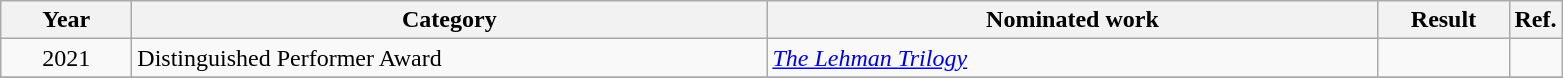<table class=wikitable>
<tr>
<th scope="col" style="width:5em;">Year</th>
<th scope="col" style="width:26em;">Category</th>
<th scope="col" style="width:25em;">Nominated work</th>
<th scope="col" style="width:5em;">Result</th>
<th>Ref.</th>
</tr>
<tr>
<td style="text-align:center;">2021</td>
<td>Distinguished Performer Award</td>
<td><em><a href='#'>The Lehman Trilogy</a></em></td>
<td></td>
<td></td>
</tr>
<tr>
</tr>
</table>
